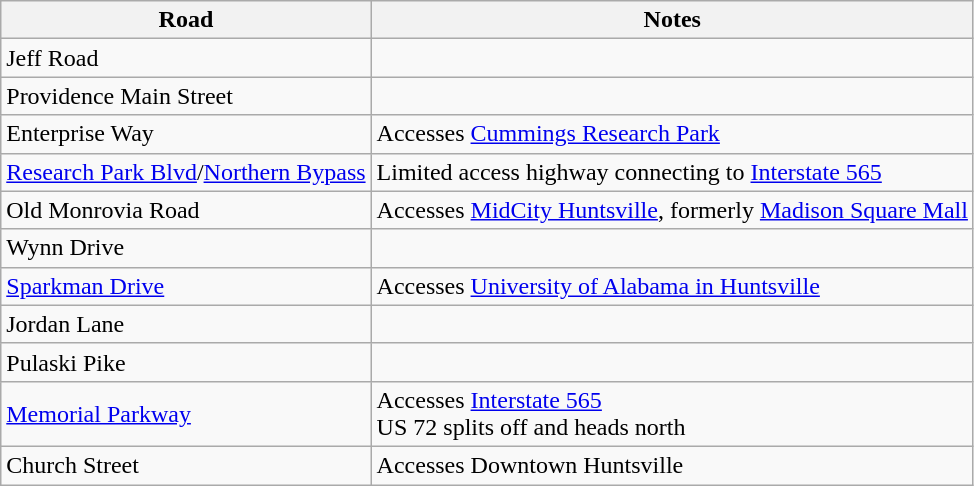<table class="wikitable">
<tr>
<th>Road</th>
<th>Notes</th>
</tr>
<tr>
<td>Jeff Road</td>
<td></td>
</tr>
<tr>
<td>Providence Main Street</td>
<td></td>
</tr>
<tr>
<td>Enterprise Way</td>
<td>Accesses <a href='#'>Cummings Research Park</a></td>
</tr>
<tr>
<td> <a href='#'>Research Park Blvd</a>/<a href='#'>Northern Bypass</a></td>
<td>Limited access highway connecting to  <a href='#'>Interstate 565</a></td>
</tr>
<tr>
<td>Old Monrovia Road</td>
<td>Accesses <a href='#'>MidCity Huntsville</a>, formerly <a href='#'>Madison Square Mall</a></td>
</tr>
<tr>
<td>Wynn Drive</td>
<td></td>
</tr>
<tr>
<td><a href='#'>Sparkman Drive</a></td>
<td>Accesses <a href='#'>University of Alabama in Huntsville</a></td>
</tr>
<tr>
<td> Jordan Lane</td>
<td></td>
</tr>
<tr>
<td>Pulaski Pike</td>
<td></td>
</tr>
<tr>
<td> <a href='#'>Memorial Parkway</a></td>
<td>Accesses  <a href='#'>Interstate 565</a><br>US 72 splits off and heads north</td>
</tr>
<tr>
<td>Church Street</td>
<td>Accesses Downtown Huntsville</td>
</tr>
</table>
